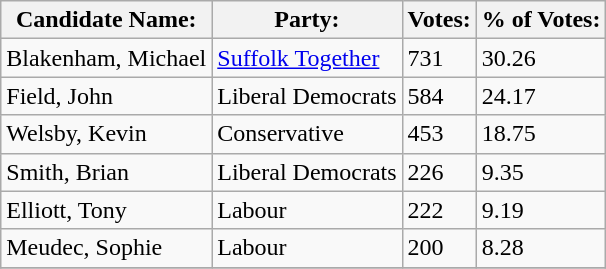<table class="wikitable">
<tr>
<th>Candidate Name:</th>
<th>Party:</th>
<th>Votes:</th>
<th>% of Votes:</th>
</tr>
<tr>
<td>Blakenham, Michael</td>
<td><a href='#'>Suffolk Together</a></td>
<td>731</td>
<td>30.26</td>
</tr>
<tr>
<td>Field, John</td>
<td>Liberal Democrats</td>
<td>584</td>
<td>24.17</td>
</tr>
<tr>
<td>Welsby, Kevin</td>
<td>Conservative</td>
<td>453</td>
<td>18.75</td>
</tr>
<tr>
<td>Smith, Brian</td>
<td>Liberal Democrats</td>
<td>226</td>
<td>9.35</td>
</tr>
<tr>
<td>Elliott, Tony</td>
<td>Labour</td>
<td>222</td>
<td>9.19</td>
</tr>
<tr>
<td>Meudec, Sophie</td>
<td>Labour</td>
<td>200</td>
<td>8.28</td>
</tr>
<tr>
</tr>
</table>
